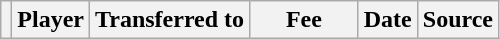<table class="wikitable plainrowheaders sortable">
<tr>
<th></th>
<th scope="col">Player</th>
<th>Transferred to</th>
<th style="width: 65px;">Fee</th>
<th scope="col">Date</th>
<th scope="col">Source</th>
</tr>
</table>
